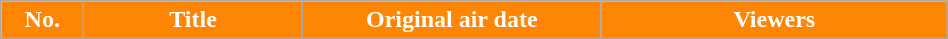<table class="wikitable plainrowheaders" style="width:50%;">
<tr>
<th scope="col" style="background:#ff8604; color:#fff; width:3em;">No.</th>
<th scope="col" style="background:#ff8604; color:#fff;">Title</th>
<th scope="col" style="background:#ff8604; color:#fff; width:12em;">Original air date</th>
<th scope="col" style="background:#ff8604; color:#fff;">Viewers<br>








</th>
</tr>
</table>
